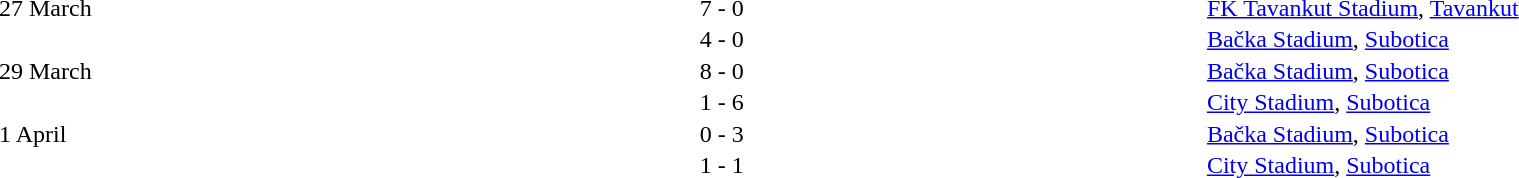<table cellspacing=1 width=85%>
<tr>
<th width=15%></th>
<th width=25%></th>
<th width=10%></th>
<th width=25%></th>
<th width=25%></th>
</tr>
<tr>
<td>27 March</td>
<td align=right></td>
<td align=center>7 - 0</td>
<td></td>
<td><a href='#'>FK Tavankut Stadium</a>, <a href='#'>Tavankut</a></td>
</tr>
<tr>
<td></td>
<td align=right></td>
<td align=center>4 - 0</td>
<td></td>
<td><a href='#'>Bačka Stadium</a>, <a href='#'>Subotica</a></td>
</tr>
<tr>
<td>29 March</td>
<td align=right></td>
<td align=center>8 - 0</td>
<td></td>
<td><a href='#'>Bačka Stadium</a>, <a href='#'>Subotica</a></td>
</tr>
<tr>
<td></td>
<td align=right></td>
<td align=center>1 - 6</td>
<td></td>
<td><a href='#'>City Stadium</a>, <a href='#'>Subotica</a></td>
</tr>
<tr>
<td>1 April</td>
<td align=right></td>
<td align=center>0 - 3</td>
<td></td>
<td><a href='#'>Bačka Stadium</a>, <a href='#'>Subotica</a></td>
</tr>
<tr>
<td></td>
<td align=right></td>
<td align=center>1 - 1</td>
<td></td>
<td><a href='#'>City Stadium</a>, <a href='#'>Subotica</a></td>
</tr>
</table>
